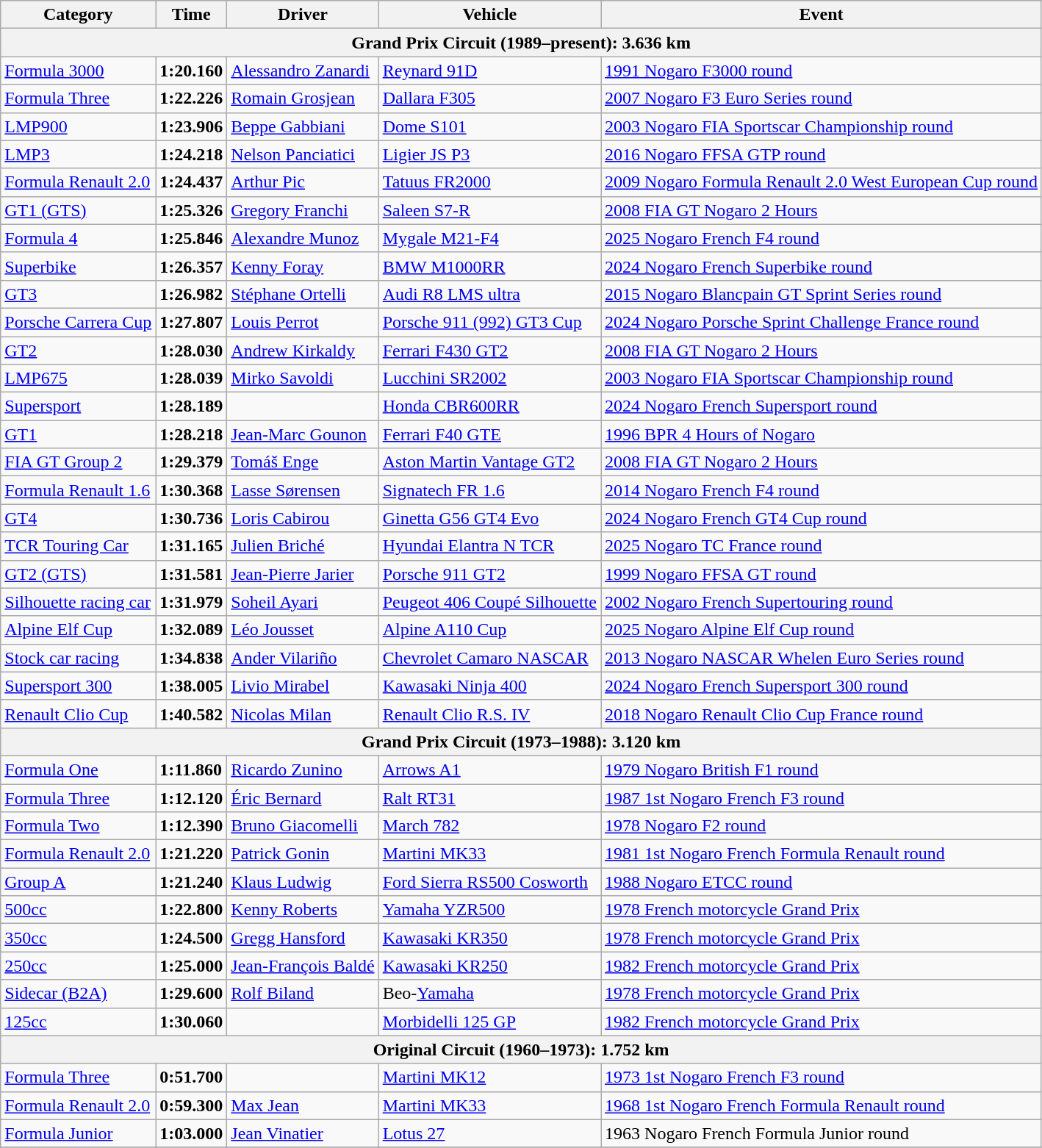<table class="wikitable">
<tr>
<th>Category</th>
<th>Time</th>
<th>Driver</th>
<th>Vehicle</th>
<th>Event</th>
</tr>
<tr>
<th colspan=5>Grand Prix Circuit (1989–present): 3.636 km</th>
</tr>
<tr>
<td><a href='#'>Formula 3000</a></td>
<td><strong>1:20.160</strong></td>
<td><a href='#'>Alessandro Zanardi</a></td>
<td><a href='#'>Reynard 91D</a></td>
<td><a href='#'>1991 Nogaro F3000 round</a></td>
</tr>
<tr>
<td><a href='#'>Formula Three</a></td>
<td><strong>1:22.226</strong></td>
<td><a href='#'>Romain Grosjean</a></td>
<td><a href='#'>Dallara F305</a></td>
<td><a href='#'>2007 Nogaro F3 Euro Series round</a></td>
</tr>
<tr>
<td><a href='#'>LMP900</a></td>
<td><strong>1:23.906</strong></td>
<td><a href='#'>Beppe Gabbiani</a></td>
<td><a href='#'>Dome S101</a></td>
<td><a href='#'>2003 Nogaro FIA Sportscar Championship round</a></td>
</tr>
<tr>
<td><a href='#'>LMP3</a></td>
<td><strong>1:24.218</strong></td>
<td><a href='#'>Nelson Panciatici</a></td>
<td><a href='#'>Ligier JS P3</a></td>
<td><a href='#'>2016 Nogaro FFSA GTP round</a></td>
</tr>
<tr>
<td><a href='#'>Formula Renault 2.0</a></td>
<td><strong>1:24.437</strong></td>
<td><a href='#'>Arthur Pic</a></td>
<td><a href='#'>Tatuus FR2000</a></td>
<td><a href='#'>2009 Nogaro Formula Renault 2.0 West European Cup round</a></td>
</tr>
<tr>
<td><a href='#'>GT1 (GTS)</a></td>
<td><strong>1:25.326</strong></td>
<td><a href='#'>Gregory Franchi</a></td>
<td><a href='#'>Saleen S7-R</a></td>
<td><a href='#'>2008 FIA GT Nogaro 2 Hours</a></td>
</tr>
<tr>
<td><a href='#'>Formula 4</a></td>
<td><strong>1:25.846</strong></td>
<td><a href='#'>Alexandre Munoz</a></td>
<td><a href='#'>Mygale M21-F4</a></td>
<td><a href='#'>2025 Nogaro French F4 round</a></td>
</tr>
<tr>
<td><a href='#'>Superbike</a></td>
<td><strong>1:26.357</strong></td>
<td><a href='#'>Kenny Foray</a></td>
<td><a href='#'>BMW M1000RR</a></td>
<td><a href='#'>2024 Nogaro French Superbike round</a></td>
</tr>
<tr>
<td><a href='#'>GT3</a></td>
<td><strong>1:26.982</strong></td>
<td><a href='#'>Stéphane Ortelli</a></td>
<td><a href='#'>Audi R8 LMS ultra</a></td>
<td><a href='#'>2015 Nogaro Blancpain GT Sprint Series round</a></td>
</tr>
<tr>
<td><a href='#'>Porsche Carrera Cup</a></td>
<td><strong>1:27.807</strong></td>
<td><a href='#'>Louis Perrot</a></td>
<td><a href='#'>Porsche 911 (992) GT3 Cup</a></td>
<td><a href='#'>2024 Nogaro Porsche Sprint Challenge France round</a></td>
</tr>
<tr>
<td><a href='#'>GT2</a></td>
<td><strong>1:28.030</strong></td>
<td><a href='#'>Andrew Kirkaldy</a></td>
<td><a href='#'>Ferrari F430 GT2</a></td>
<td><a href='#'>2008 FIA GT Nogaro 2 Hours</a></td>
</tr>
<tr>
<td><a href='#'>LMP675</a></td>
<td><strong>1:28.039</strong></td>
<td><a href='#'>Mirko Savoldi</a></td>
<td><a href='#'>Lucchini SR2002</a></td>
<td><a href='#'>2003 Nogaro FIA Sportscar Championship round</a></td>
</tr>
<tr>
<td><a href='#'>Supersport</a></td>
<td><strong>1:28.189</strong></td>
<td></td>
<td><a href='#'>Honda CBR600RR</a></td>
<td><a href='#'>2024 Nogaro French Supersport round</a></td>
</tr>
<tr>
<td><a href='#'>GT1</a></td>
<td><strong>1:28.218</strong></td>
<td><a href='#'>Jean-Marc Gounon</a></td>
<td><a href='#'>Ferrari F40 GTE</a></td>
<td><a href='#'>1996 BPR 4 Hours of Nogaro</a></td>
</tr>
<tr>
<td><a href='#'>FIA GT Group 2</a></td>
<td><strong>1:29.379</strong></td>
<td><a href='#'>Tomáš Enge</a></td>
<td><a href='#'>Aston Martin Vantage GT2</a></td>
<td><a href='#'>2008 FIA GT Nogaro 2 Hours</a></td>
</tr>
<tr>
<td><a href='#'>Formula Renault 1.6</a></td>
<td><strong>1:30.368</strong></td>
<td><a href='#'>Lasse Sørensen</a></td>
<td><a href='#'>Signatech FR 1.6</a></td>
<td><a href='#'>2014 Nogaro French F4 round</a></td>
</tr>
<tr>
<td><a href='#'>GT4</a></td>
<td><strong>1:30.736</strong></td>
<td><a href='#'>Loris Cabirou</a></td>
<td><a href='#'>Ginetta G56 GT4 Evo</a></td>
<td><a href='#'>2024 Nogaro French GT4 Cup round</a></td>
</tr>
<tr>
<td><a href='#'>TCR Touring Car</a></td>
<td><strong>1:31.165</strong></td>
<td><a href='#'>Julien Briché</a></td>
<td><a href='#'>Hyundai Elantra N TCR</a></td>
<td><a href='#'>2025 Nogaro TC France round</a></td>
</tr>
<tr>
<td><a href='#'>GT2 (GTS)</a></td>
<td><strong>1:31.581</strong></td>
<td><a href='#'>Jean-Pierre Jarier</a></td>
<td><a href='#'>Porsche 911 GT2</a></td>
<td><a href='#'>1999 Nogaro FFSA GT round</a></td>
</tr>
<tr>
<td><a href='#'>Silhouette racing car</a></td>
<td><strong>1:31.979</strong></td>
<td><a href='#'>Soheil Ayari</a></td>
<td><a href='#'>Peugeot 406 Coupé Silhouette</a></td>
<td><a href='#'>2002 Nogaro French Supertouring round</a></td>
</tr>
<tr>
<td><a href='#'>Alpine Elf Cup</a></td>
<td><strong>1:32.089</strong></td>
<td><a href='#'>Léo Jousset</a></td>
<td><a href='#'>Alpine A110 Cup</a></td>
<td><a href='#'>2025 Nogaro Alpine Elf Cup round</a></td>
</tr>
<tr>
<td><a href='#'>Stock car racing</a></td>
<td><strong>1:34.838</strong></td>
<td><a href='#'>Ander Vilariño</a></td>
<td><a href='#'>Chevrolet Camaro NASCAR</a></td>
<td><a href='#'>2013 Nogaro NASCAR Whelen Euro Series round</a></td>
</tr>
<tr>
<td><a href='#'>Supersport 300</a></td>
<td><strong>1:38.005</strong></td>
<td><a href='#'>Livio Mirabel</a></td>
<td><a href='#'>Kawasaki Ninja 400</a></td>
<td><a href='#'>2024 Nogaro French Supersport 300 round</a></td>
</tr>
<tr>
<td><a href='#'>Renault Clio Cup</a></td>
<td><strong>1:40.582</strong></td>
<td><a href='#'>Nicolas Milan</a></td>
<td><a href='#'>Renault Clio R.S. IV</a></td>
<td><a href='#'>2018 Nogaro Renault Clio Cup France round</a></td>
</tr>
<tr>
<th colspan=5>Grand Prix Circuit (1973–1988): 3.120 km</th>
</tr>
<tr>
<td><a href='#'>Formula One</a></td>
<td><strong>1:11.860</strong></td>
<td><a href='#'>Ricardo Zunino</a></td>
<td><a href='#'>Arrows A1</a></td>
<td><a href='#'>1979 Nogaro British F1 round</a></td>
</tr>
<tr>
<td><a href='#'>Formula Three</a></td>
<td><strong>1:12.120</strong></td>
<td><a href='#'>Éric Bernard</a></td>
<td><a href='#'>Ralt RT31</a></td>
<td><a href='#'>1987 1st Nogaro French F3 round</a></td>
</tr>
<tr>
<td><a href='#'>Formula Two</a></td>
<td><strong>1:12.390</strong></td>
<td><a href='#'>Bruno Giacomelli</a></td>
<td><a href='#'>March 782</a></td>
<td><a href='#'>1978 Nogaro F2 round</a></td>
</tr>
<tr>
<td><a href='#'>Formula Renault 2.0</a></td>
<td><strong>1:21.220</strong></td>
<td><a href='#'>Patrick Gonin</a></td>
<td><a href='#'>Martini MK33</a></td>
<td><a href='#'>1981 1st Nogaro French Formula Renault round</a></td>
</tr>
<tr>
<td><a href='#'>Group A</a></td>
<td><strong>1:21.240</strong></td>
<td><a href='#'>Klaus Ludwig</a></td>
<td><a href='#'>Ford Sierra RS500 Cosworth</a></td>
<td><a href='#'>1988 Nogaro ETCC round</a></td>
</tr>
<tr>
<td><a href='#'>500cc</a></td>
<td><strong>1:22.800</strong></td>
<td><a href='#'>Kenny Roberts</a></td>
<td><a href='#'>Yamaha YZR500</a></td>
<td><a href='#'>1978 French motorcycle Grand Prix</a></td>
</tr>
<tr>
<td><a href='#'>350cc</a></td>
<td><strong>1:24.500</strong></td>
<td><a href='#'>Gregg Hansford</a></td>
<td><a href='#'>Kawasaki KR350</a></td>
<td><a href='#'>1978 French motorcycle Grand Prix</a></td>
</tr>
<tr>
<td><a href='#'>250cc</a></td>
<td><strong>1:25.000</strong></td>
<td><a href='#'>Jean-François Baldé</a></td>
<td><a href='#'>Kawasaki KR250</a></td>
<td><a href='#'>1982 French motorcycle Grand Prix</a></td>
</tr>
<tr>
<td><a href='#'>Sidecar (B2A)</a></td>
<td><strong>1:29.600</strong></td>
<td><a href='#'>Rolf Biland</a></td>
<td>Beo-<a href='#'>Yamaha</a></td>
<td><a href='#'>1978 French motorcycle Grand Prix</a></td>
</tr>
<tr>
<td><a href='#'>125cc</a></td>
<td><strong>1:30.060</strong></td>
<td></td>
<td><a href='#'>Morbidelli 125 GP</a></td>
<td><a href='#'>1982 French motorcycle Grand Prix</a></td>
</tr>
<tr>
<th colspan=5>Original Circuit (1960–1973): 1.752 km</th>
</tr>
<tr>
<td><a href='#'>Formula Three</a></td>
<td><strong>0:51.700</strong></td>
<td></td>
<td><a href='#'>Martini MK12</a></td>
<td><a href='#'>1973 1st Nogaro French F3 round</a></td>
</tr>
<tr>
<td><a href='#'>Formula Renault 2.0</a></td>
<td><strong>0:59.300</strong></td>
<td><a href='#'>Max Jean</a></td>
<td><a href='#'>Martini MK33</a></td>
<td><a href='#'>1968 1st Nogaro French Formula Renault round</a></td>
</tr>
<tr>
<td><a href='#'>Formula Junior</a></td>
<td><strong>1:03.000</strong></td>
<td><a href='#'>Jean Vinatier</a></td>
<td><a href='#'>Lotus 27</a></td>
<td>1963 Nogaro French Formula Junior round</td>
</tr>
<tr>
</tr>
</table>
